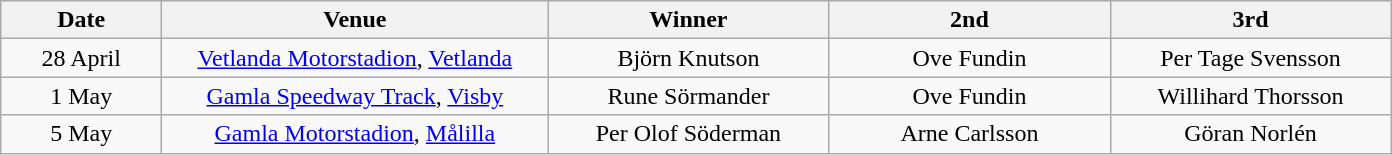<table class="wikitable" style="text-align:center">
<tr>
<th width=100>Date</th>
<th width=250>Venue</th>
<th width=180>Winner</th>
<th width=180>2nd</th>
<th width=180>3rd</th>
</tr>
<tr>
<td>28 April</td>
<td><a href='#'>Vetlanda Motorstadion</a>, <a href='#'>Vetlanda</a></td>
<td>Björn Knutson</td>
<td>Ove Fundin</td>
<td>Per Tage Svensson</td>
</tr>
<tr>
<td>1 May</td>
<td><a href='#'>Gamla Speedway Track</a>, <a href='#'>Visby</a></td>
<td>Rune Sörmander</td>
<td>Ove Fundin</td>
<td>Willihard Thorsson</td>
</tr>
<tr>
<td>5 May</td>
<td><a href='#'>Gamla Motorstadion</a>, <a href='#'>Målilla</a></td>
<td>Per Olof Söderman</td>
<td>Arne Carlsson</td>
<td>Göran Norlén</td>
</tr>
</table>
